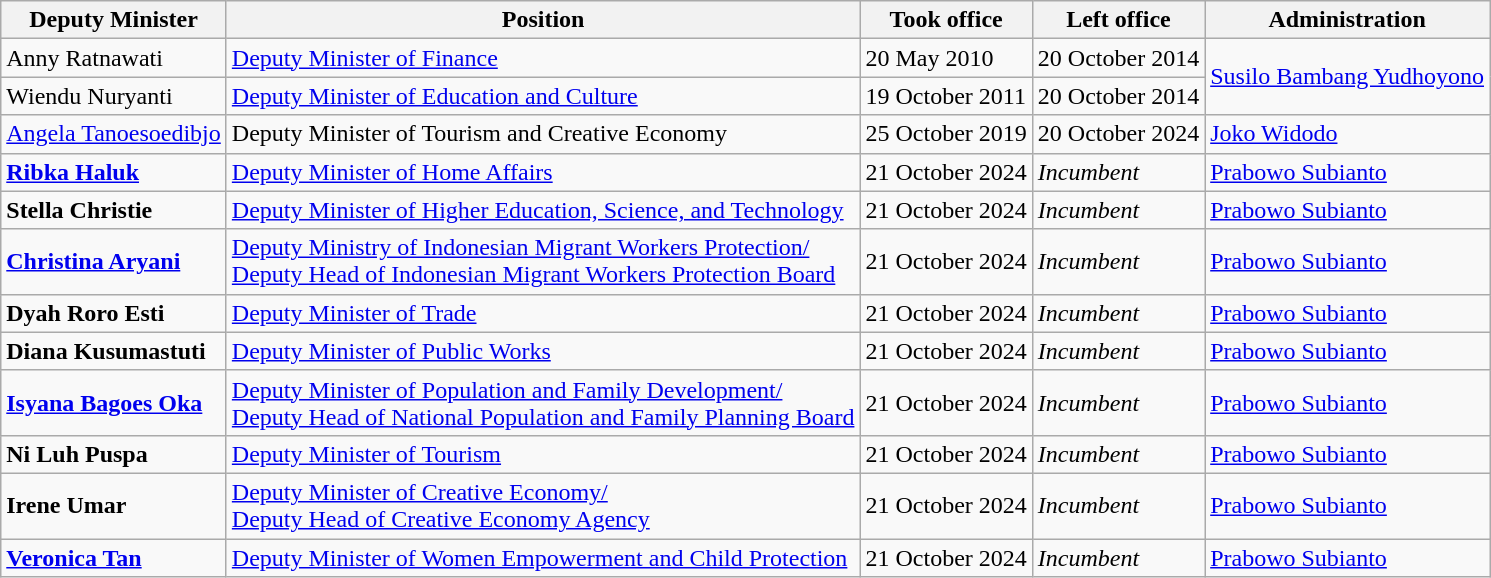<table class="wikitable sortable">
<tr>
<th>Deputy Minister</th>
<th>Position</th>
<th>Took office</th>
<th>Left office</th>
<th>Administration</th>
</tr>
<tr>
<td>Anny Ratnawati</td>
<td><a href='#'>Deputy Minister of Finance</a></td>
<td>20 May 2010</td>
<td>20 October 2014</td>
<td rowspan="2"><a href='#'>Susilo Bambang Yudhoyono</a></td>
</tr>
<tr>
<td>Wiendu Nuryanti</td>
<td><a href='#'>Deputy Minister of Education and Culture</a></td>
<td>19 October 2011</td>
<td>20 October 2014</td>
</tr>
<tr>
<td><a href='#'>Angela Tanoesoedibjo</a></td>
<td>Deputy Minister of Tourism and Creative Economy</td>
<td>25 October 2019</td>
<td>20 October 2024</td>
<td><a href='#'>Joko Widodo</a></td>
</tr>
<tr>
<td><strong><a href='#'>Ribka Haluk</a></strong></td>
<td><a href='#'>Deputy Minister of Home Affairs</a></td>
<td>21 October 2024</td>
<td><em>Incumbent</em></td>
<td><a href='#'>Prabowo Subianto</a></td>
</tr>
<tr>
<td><strong>Stella Christie</strong></td>
<td><a href='#'>Deputy Minister of Higher Education, Science, and Technology</a></td>
<td>21 October 2024</td>
<td><em>Incumbent</em></td>
<td><a href='#'>Prabowo Subianto</a></td>
</tr>
<tr>
<td><strong><a href='#'>Christina Aryani</a></strong></td>
<td><a href='#'>Deputy Ministry of Indonesian Migrant Workers Protection/<br>Deputy Head of Indonesian Migrant Workers Protection Board</a></td>
<td>21 October 2024</td>
<td><em>Incumbent</em></td>
<td><a href='#'>Prabowo Subianto</a></td>
</tr>
<tr>
<td><strong>Dyah Roro Esti</strong></td>
<td><a href='#'>Deputy Minister of Trade</a></td>
<td>21 October 2024</td>
<td><em>Incumbent</em></td>
<td><a href='#'>Prabowo Subianto</a></td>
</tr>
<tr>
<td><strong>Diana Kusumastuti</strong></td>
<td><a href='#'>Deputy Minister of Public Works</a></td>
<td>21 October 2024</td>
<td><em>Incumbent</em></td>
<td><a href='#'>Prabowo Subianto</a></td>
</tr>
<tr>
<td><strong><a href='#'>Isyana Bagoes Oka</a></strong></td>
<td><a href='#'>Deputy Minister of Population and Family Development/<br>Deputy Head of National Population and Family Planning Board</a></td>
<td>21 October 2024</td>
<td><em>Incumbent</em></td>
<td><a href='#'>Prabowo Subianto</a></td>
</tr>
<tr>
<td><strong>Ni Luh Puspa</strong></td>
<td><a href='#'>Deputy Minister of Tourism</a></td>
<td>21 October 2024</td>
<td><em>Incumbent</em></td>
<td><a href='#'>Prabowo Subianto</a></td>
</tr>
<tr>
<td><strong>Irene Umar</strong></td>
<td><a href='#'>Deputy Minister of Creative Economy/<br>Deputy Head of Creative Economy Agency</a></td>
<td>21 October 2024</td>
<td><em>Incumbent</em></td>
<td><a href='#'>Prabowo Subianto</a></td>
</tr>
<tr>
<td><strong><a href='#'>Veronica Tan</a></strong></td>
<td><a href='#'>Deputy Minister of Women Empowerment and Child Protection</a></td>
<td>21 October 2024</td>
<td><em>Incumbent</em></td>
<td><a href='#'>Prabowo Subianto</a></td>
</tr>
</table>
